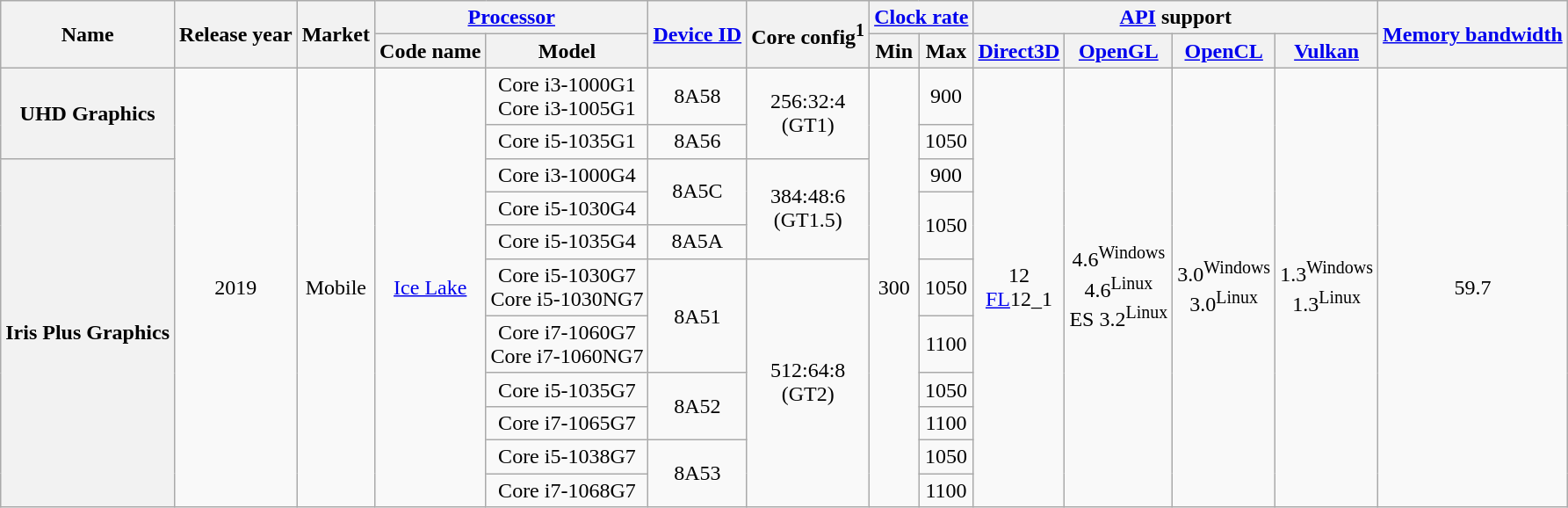<table class="wikitable sortable mw-datatable sticky-header-multi sort-under" style="text-align:center;">
<tr>
<th rowspan="2" scope="col">Name</th>
<th rowspan="2" scope="col">Release year</th>
<th rowspan="2" scope="col">Market</th>
<th colspan="2" scope="col"><a href='#'>Processor</a></th>
<th rowspan="2"><a href='#'>Device ID</a></th>
<th rowspan="2" scope="col">Core config<sup>1</sup></th>
<th colspan="2" scope="col"><a href='#'>Clock rate</a></th>
<th colspan="4" scope="col"><a href='#'>API</a> support</th>
<th rowspan="2" scope="col"><a href='#'>Memory bandwidth</a> </th>
</tr>
<tr>
<th scope="col">Code name</th>
<th scope="col">Model</th>
<th scope="col">Min </th>
<th scope="col">Max </th>
<th scope="col"><a href='#'>Direct3D</a></th>
<th scope="col"><a href='#'>OpenGL</a></th>
<th scope="col"><a href='#'>OpenCL</a></th>
<th scope="col"><a href='#'>Vulkan</a></th>
</tr>
<tr>
<th rowspan="2">UHD Graphics</th>
<td rowspan="11">2019</td>
<td rowspan="11">Mobile</td>
<td rowspan="11"><a href='#'>Ice Lake</a></td>
<td>Core i3-1000G1<br>Core i3-1005G1</td>
<td>8A58</td>
<td rowspan="2">256:32:4<br>(GT1)</td>
<td rowspan="11">300</td>
<td>900</td>
<td rowspan="11">12 <br> <a href='#'>FL</a>12_1</td>
<td rowspan="11">4.6<sup>Windows</sup> <br> 4.6<sup>Linux</sup> <br> ES 3.2<sup>Linux</sup></td>
<td rowspan="11">3.0<sup>Windows</sup> <br> 3.0<sup>Linux</sup></td>
<td rowspan="11">1.3<sup>Windows</sup> <br> 1.3<sup>Linux</sup></td>
<td rowspan="11">59.7</td>
</tr>
<tr>
<td>Core i5-1035G1</td>
<td>8A56</td>
<td>1050</td>
</tr>
<tr>
<th rowspan="9">Iris Plus Graphics</th>
<td>Core i3-1000G4</td>
<td rowspan=2>8A5C</td>
<td rowspan="3">384:48:6<br>(GT1.5)</td>
<td>900</td>
</tr>
<tr>
<td>Core i5-1030G4</td>
<td rowspan=2>1050</td>
</tr>
<tr>
<td>Core i5-1035G4</td>
<td>8A5A</td>
</tr>
<tr>
<td>Core i5-1030G7<br>Core i5-1030NG7</td>
<td rowspan=2>8A51</td>
<td rowspan="6">512:64:8<br>(GT2)</td>
<td>1050</td>
</tr>
<tr>
<td>Core i7-1060G7<br>Core i7-1060NG7</td>
<td>1100</td>
</tr>
<tr>
<td>Core i5-1035G7</td>
<td rowspan=2>8A52</td>
<td>1050</td>
</tr>
<tr>
<td>Core i7-1065G7</td>
<td>1100</td>
</tr>
<tr>
<td>Core i5-1038G7</td>
<td rowspan="2">8A53</td>
<td>1050</td>
</tr>
<tr>
<td>Core i7-1068G7</td>
<td>1100</td>
</tr>
</table>
